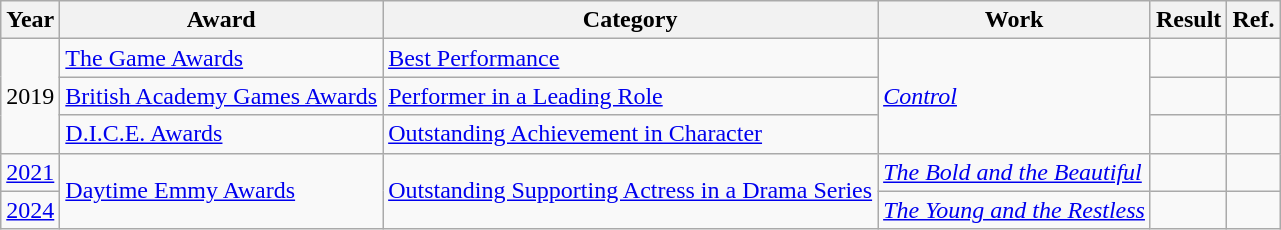<table class="wikitable">
<tr>
<th>Year</th>
<th>Award</th>
<th>Category</th>
<th>Work</th>
<th>Result</th>
<th>Ref.</th>
</tr>
<tr>
<td rowspan=3>2019</td>
<td><a href='#'>The Game Awards</a></td>
<td><a href='#'>Best Performance</a></td>
<td rowspan=3><em><a href='#'>Control</a></em></td>
<td></td>
<td></td>
</tr>
<tr>
<td><a href='#'>British Academy Games Awards</a></td>
<td><a href='#'>Performer in a Leading Role</a></td>
<td></td>
<td></td>
</tr>
<tr>
<td><a href='#'>D.I.C.E. Awards</a></td>
<td><a href='#'>Outstanding Achievement in Character</a></td>
<td></td>
<td></td>
</tr>
<tr>
<td><a href='#'>2021</a></td>
<td rowspan="2"><a href='#'>Daytime Emmy Awards</a></td>
<td rowspan="2"><a href='#'>Outstanding Supporting Actress in a Drama Series</a></td>
<td><em><a href='#'>The Bold and the Beautiful</a></em></td>
<td></td>
<td align="center"></td>
</tr>
<tr>
<td><a href='#'>2024</a></td>
<td><em><a href='#'>The Young and the Restless</a></em></td>
<td></td>
<td align="center"></td>
</tr>
</table>
